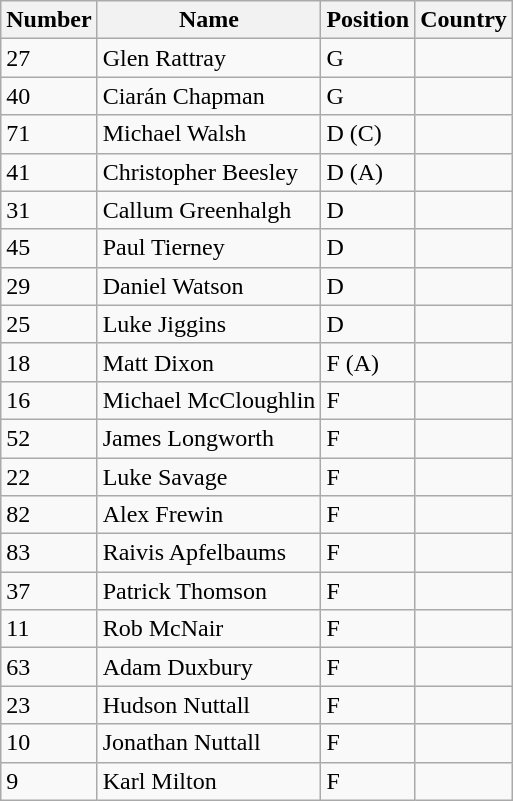<table class="wikitable">
<tr>
<th>Number</th>
<th>Name</th>
<th>Position</th>
<th>Country</th>
</tr>
<tr>
<td>27</td>
<td>Glen Rattray</td>
<td>G</td>
<td></td>
</tr>
<tr>
<td>40</td>
<td>Ciarán Chapman</td>
<td>G</td>
<td></td>
</tr>
<tr>
<td>71</td>
<td>Michael Walsh</td>
<td>D (C)</td>
<td></td>
</tr>
<tr>
<td>41</td>
<td>Christopher Beesley</td>
<td>D (A)</td>
<td></td>
</tr>
<tr>
<td>31</td>
<td>Callum Greenhalgh</td>
<td>D</td>
<td></td>
</tr>
<tr>
<td>45</td>
<td>Paul Tierney</td>
<td>D</td>
<td></td>
</tr>
<tr>
<td>29</td>
<td>Daniel Watson</td>
<td>D</td>
<td></td>
</tr>
<tr>
<td>25</td>
<td>Luke Jiggins</td>
<td>D</td>
<td></td>
</tr>
<tr>
<td>18</td>
<td>Matt Dixon</td>
<td>F (A)</td>
<td></td>
</tr>
<tr>
<td>16</td>
<td>Michael McCloughlin</td>
<td>F</td>
<td></td>
</tr>
<tr>
<td>52</td>
<td>James Longworth</td>
<td>F</td>
<td></td>
</tr>
<tr>
<td>22</td>
<td>Luke Savage</td>
<td>F</td>
<td></td>
</tr>
<tr>
<td>82</td>
<td>Alex Frewin</td>
<td>F</td>
<td></td>
</tr>
<tr>
<td>83</td>
<td>Raivis Apfelbaums</td>
<td>F</td>
<td></td>
</tr>
<tr>
<td>37</td>
<td>Patrick Thomson</td>
<td>F</td>
<td></td>
</tr>
<tr>
<td>11</td>
<td>Rob McNair</td>
<td>F</td>
<td></td>
</tr>
<tr>
<td>63</td>
<td>Adam Duxbury</td>
<td>F</td>
<td></td>
</tr>
<tr>
<td>23</td>
<td>Hudson Nuttall</td>
<td>F</td>
<td></td>
</tr>
<tr>
<td>10</td>
<td>Jonathan Nuttall</td>
<td>F</td>
<td></td>
</tr>
<tr>
<td>9</td>
<td>Karl Milton</td>
<td>F</td>
<td></td>
</tr>
</table>
